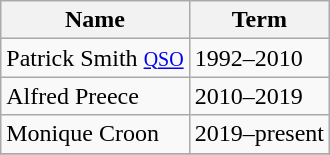<table class="wikitable">
<tr>
<th>Name</th>
<th>Term</th>
</tr>
<tr>
<td>Patrick Smith <small><a href='#'>QSO</a></small></td>
<td>1992–2010</td>
</tr>
<tr>
<td>Alfred Preece</td>
<td>2010–2019</td>
</tr>
<tr>
<td>Monique Croon</td>
<td>2019–present</td>
</tr>
<tr>
</tr>
</table>
